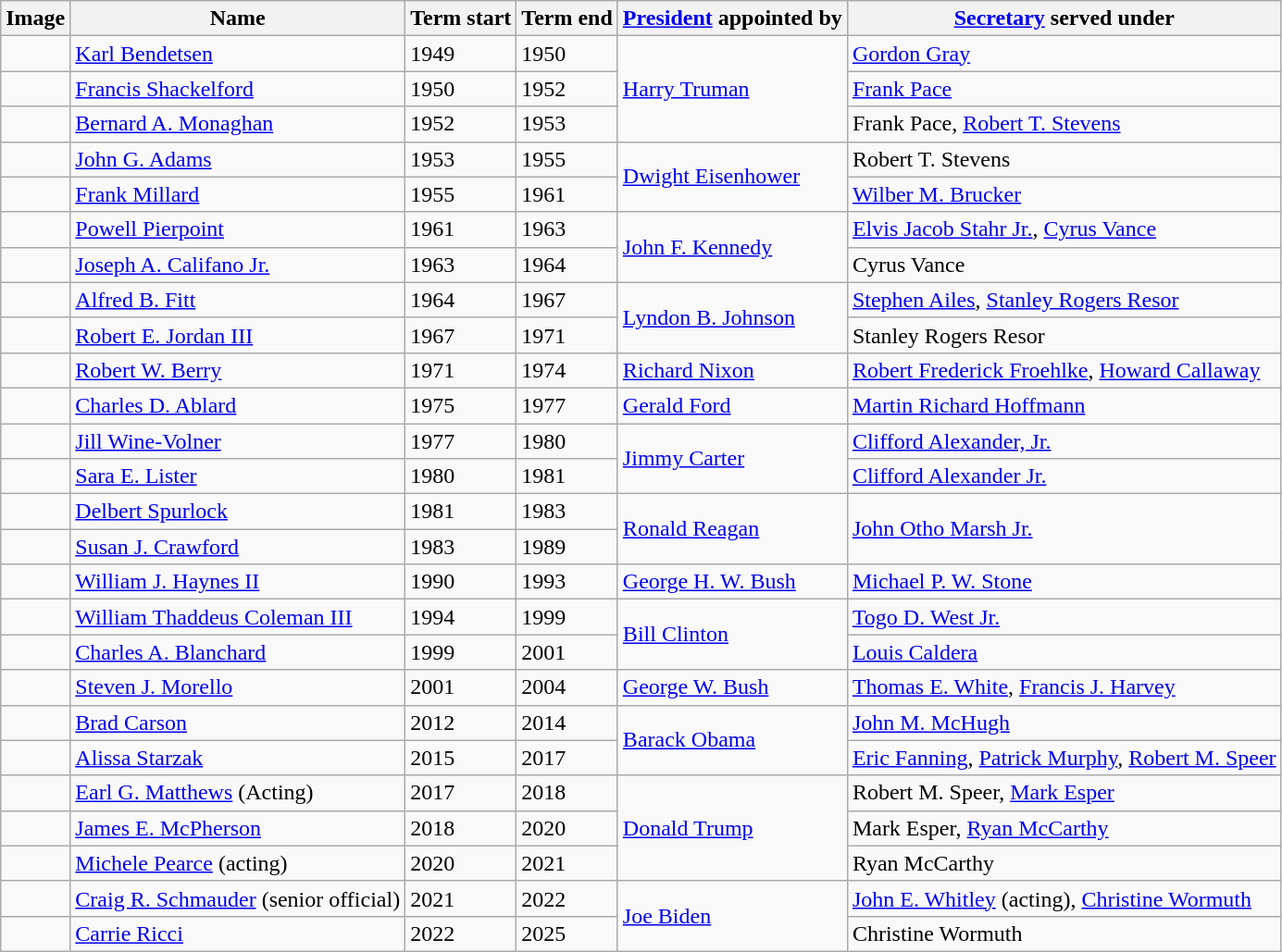<table class="wikitable">
<tr>
<th>Image</th>
<th>Name</th>
<th>Term start</th>
<th>Term end</th>
<th><a href='#'>President</a> appointed by</th>
<th><a href='#'>Secretary</a> served under</th>
</tr>
<tr>
<td></td>
<td><a href='#'>Karl Bendetsen</a></td>
<td>1949</td>
<td>1950</td>
<td rowspan="3"><a href='#'>Harry Truman</a></td>
<td><a href='#'>Gordon Gray</a></td>
</tr>
<tr>
<td></td>
<td><a href='#'>Francis Shackelford</a></td>
<td>1950</td>
<td>1952</td>
<td><a href='#'>Frank Pace</a></td>
</tr>
<tr>
<td></td>
<td><a href='#'>Bernard A. Monaghan</a></td>
<td>1952</td>
<td>1953</td>
<td>Frank Pace, <a href='#'>Robert T. Stevens</a></td>
</tr>
<tr>
<td></td>
<td><a href='#'>John G. Adams</a></td>
<td>1953</td>
<td>1955</td>
<td rowspan="2"><a href='#'>Dwight Eisenhower</a></td>
<td>Robert T. Stevens</td>
</tr>
<tr>
<td></td>
<td><a href='#'>Frank Millard</a></td>
<td>1955</td>
<td>1961</td>
<td><a href='#'>Wilber M. Brucker</a></td>
</tr>
<tr>
<td></td>
<td><a href='#'>Powell Pierpoint</a></td>
<td>1961</td>
<td>1963</td>
<td rowspan="2"><a href='#'>John F. Kennedy</a></td>
<td><a href='#'>Elvis Jacob Stahr Jr.</a>, <a href='#'>Cyrus Vance</a></td>
</tr>
<tr>
<td></td>
<td><a href='#'>Joseph A. Califano Jr.</a></td>
<td>1963</td>
<td>1964</td>
<td>Cyrus Vance</td>
</tr>
<tr>
<td></td>
<td><a href='#'>Alfred B. Fitt</a></td>
<td>1964</td>
<td>1967</td>
<td rowspan="2"><a href='#'>Lyndon B. Johnson</a></td>
<td><a href='#'>Stephen Ailes</a>, <a href='#'>Stanley Rogers Resor</a></td>
</tr>
<tr>
<td></td>
<td><a href='#'>Robert E. Jordan III</a></td>
<td>1967</td>
<td>1971</td>
<td>Stanley Rogers Resor</td>
</tr>
<tr>
<td></td>
<td><a href='#'>Robert W. Berry</a></td>
<td>1971</td>
<td>1974</td>
<td><a href='#'>Richard Nixon</a></td>
<td><a href='#'>Robert Frederick Froehlke</a>, <a href='#'>Howard Callaway</a></td>
</tr>
<tr>
<td></td>
<td><a href='#'>Charles D. Ablard</a></td>
<td>1975</td>
<td>1977</td>
<td><a href='#'>Gerald Ford</a></td>
<td><a href='#'>Martin Richard Hoffmann</a></td>
</tr>
<tr>
<td></td>
<td><a href='#'>Jill Wine-Volner</a></td>
<td>1977</td>
<td>1980</td>
<td rowspan="2"><a href='#'>Jimmy Carter</a></td>
<td><a href='#'>Clifford Alexander, Jr.</a></td>
</tr>
<tr>
<td></td>
<td><a href='#'>Sara E. Lister</a></td>
<td>1980</td>
<td>1981</td>
<td><a href='#'>Clifford Alexander Jr.</a></td>
</tr>
<tr>
<td></td>
<td><a href='#'>Delbert Spurlock</a></td>
<td>1981</td>
<td>1983</td>
<td rowspan="2"><a href='#'>Ronald Reagan</a></td>
<td rowspan="2"><a href='#'>John Otho Marsh Jr.</a></td>
</tr>
<tr>
<td></td>
<td><a href='#'>Susan J. Crawford</a></td>
<td>1983</td>
<td>1989</td>
</tr>
<tr>
<td></td>
<td><a href='#'>William J. Haynes II</a></td>
<td>1990</td>
<td>1993</td>
<td><a href='#'>George H. W. Bush</a></td>
<td><a href='#'>Michael P. W. Stone</a></td>
</tr>
<tr>
<td></td>
<td><a href='#'>William Thaddeus Coleman III</a></td>
<td>1994</td>
<td>1999</td>
<td rowspan="2"><a href='#'>Bill Clinton</a></td>
<td><a href='#'>Togo D. West Jr.</a></td>
</tr>
<tr>
<td></td>
<td><a href='#'>Charles A. Blanchard</a></td>
<td>1999</td>
<td>2001</td>
<td><a href='#'>Louis Caldera</a></td>
</tr>
<tr>
<td></td>
<td><a href='#'>Steven J. Morello</a></td>
<td>2001</td>
<td>2004</td>
<td><a href='#'>George W. Bush</a></td>
<td><a href='#'>Thomas E. White</a>, <a href='#'>Francis J. Harvey</a></td>
</tr>
<tr>
<td></td>
<td><a href='#'>Brad Carson</a></td>
<td>2012</td>
<td>2014</td>
<td rowspan="2"><a href='#'>Barack Obama</a></td>
<td><a href='#'>John M. McHugh</a></td>
</tr>
<tr>
<td></td>
<td><a href='#'>Alissa Starzak</a></td>
<td>2015</td>
<td>2017</td>
<td><a href='#'>Eric Fanning</a>, <a href='#'>Patrick Murphy</a>, <a href='#'>Robert M. Speer</a></td>
</tr>
<tr>
<td></td>
<td><a href='#'>Earl G. Matthews</a> (Acting)</td>
<td>2017</td>
<td>2018</td>
<td rowspan=3><a href='#'>Donald Trump</a></td>
<td>Robert M. Speer, <a href='#'>Mark Esper</a></td>
</tr>
<tr>
<td></td>
<td><a href='#'>James E. McPherson</a></td>
<td>2018</td>
<td>2020</td>
<td>Mark Esper, <a href='#'>Ryan McCarthy</a></td>
</tr>
<tr>
<td></td>
<td><a href='#'>Michele Pearce</a> (acting)</td>
<td>2020</td>
<td>2021</td>
<td>Ryan McCarthy</td>
</tr>
<tr>
<td></td>
<td><a href='#'>Craig R. Schmauder</a> (senior official)</td>
<td>2021</td>
<td>2022</td>
<td rowspan=2><a href='#'>Joe Biden</a></td>
<td><a href='#'>John E. Whitley</a> (acting), <a href='#'>Christine Wormuth</a></td>
</tr>
<tr>
<td></td>
<td><a href='#'>Carrie Ricci</a></td>
<td>2022</td>
<td>2025</td>
<td>Christine Wormuth</td>
</tr>
</table>
